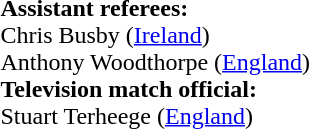<table style="width:100%">
<tr>
<td><br><strong>Assistant referees:</strong>
<br>Chris Busby (<a href='#'>Ireland</a>)
<br>Anthony Woodthorpe (<a href='#'>England</a>)
<br><strong>Television match official:</strong>
<br>Stuart Terheege (<a href='#'>England</a>)</td>
</tr>
</table>
